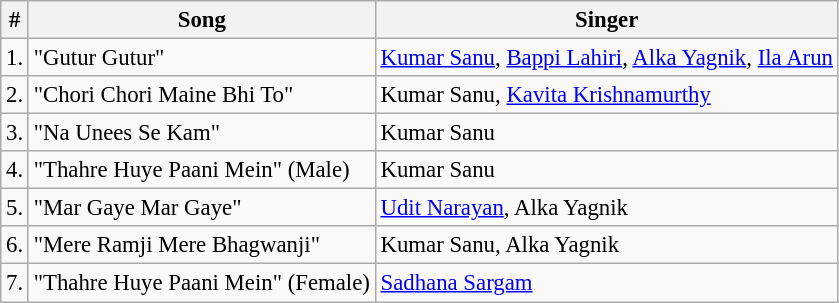<table class="wikitable sortable" style="font-size:95%;">
<tr>
<th>#</th>
<th>Song</th>
<th>Singer</th>
</tr>
<tr>
<td>1.</td>
<td>"Gutur Gutur"</td>
<td><a href='#'>Kumar Sanu</a>, <a href='#'>Bappi Lahiri</a>, <a href='#'>Alka Yagnik</a>, <a href='#'>Ila Arun</a></td>
</tr>
<tr>
<td>2.</td>
<td>"Chori Chori Maine Bhi To"</td>
<td>Kumar Sanu, <a href='#'>Kavita Krishnamurthy</a></td>
</tr>
<tr>
<td>3.</td>
<td>"Na Unees Se Kam"</td>
<td>Kumar Sanu</td>
</tr>
<tr>
<td>4.</td>
<td>"Thahre Huye Paani Mein" (Male)</td>
<td>Kumar Sanu</td>
</tr>
<tr>
<td>5.</td>
<td>"Mar Gaye Mar Gaye"</td>
<td><a href='#'>Udit Narayan</a>, Alka Yagnik</td>
</tr>
<tr>
<td>6.</td>
<td>"Mere Ramji Mere Bhagwanji"</td>
<td>Kumar Sanu, Alka Yagnik</td>
</tr>
<tr>
<td>7.</td>
<td>"Thahre Huye Paani Mein" (Female)</td>
<td><a href='#'>Sadhana Sargam</a></td>
</tr>
</table>
